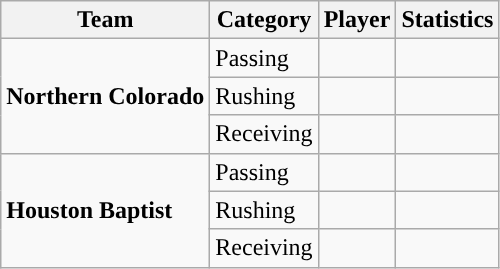<table class="wikitable" style="float: left;">
<tr>
<th>Team</th>
<th>Category</th>
<th>Player</th>
<th>Statistics</th>
</tr>
<tr>
<td rowspan=3><strong>Northern Colorado</strong></td>
<td>Passing</td>
<td> </td>
<td> </td>
</tr>
<tr>
<td>Rushing</td>
<td> </td>
<td> </td>
</tr>
<tr>
<td>Receiving</td>
<td> </td>
<td> </td>
</tr>
<tr>
<td rowspan=3><strong>Houston Baptist</strong></td>
<td>Passing</td>
<td> </td>
<td> </td>
</tr>
<tr>
<td>Rushing</td>
<td> </td>
<td> </td>
</tr>
<tr>
<td>Receiving</td>
<td> </td>
<td> </td>
</tr>
</table>
